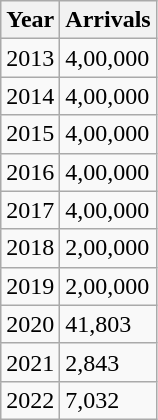<table class="wikitable">
<tr>
<th>Year</th>
<th>Arrivals</th>
</tr>
<tr>
<td>2013</td>
<td>4,00,000</td>
</tr>
<tr>
<td>2014</td>
<td>4,00,000</td>
</tr>
<tr>
<td>2015</td>
<td>4,00,000</td>
</tr>
<tr>
<td>2016</td>
<td>4,00,000</td>
</tr>
<tr>
<td>2017</td>
<td>4,00,000</td>
</tr>
<tr>
<td>2018</td>
<td>2,00,000</td>
</tr>
<tr>
<td>2019</td>
<td>2,00,000</td>
</tr>
<tr>
<td>2020</td>
<td>41,803</td>
</tr>
<tr>
<td>2021</td>
<td>2,843</td>
</tr>
<tr>
<td>2022</td>
<td>7,032</td>
</tr>
</table>
